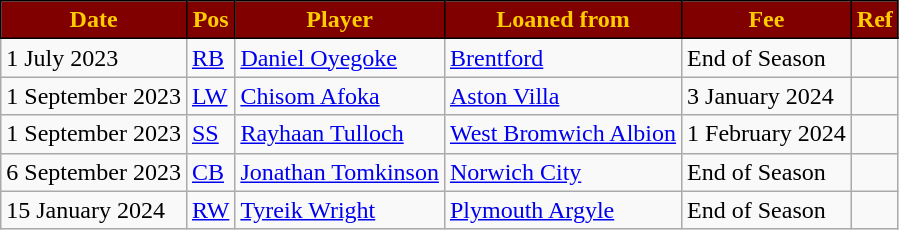<table class="wikitable plainrowheaders sortable">
<tr>
<th style="color:#FFCC00; background:#800000; border:1px solid black">Date</th>
<th style="color:#FFCC00; background:#800000; border:1px solid black">Pos</th>
<th style="color:#FFCC00; background:#800000; border:1px solid black">Player</th>
<th style="color:#FFCC00; background:#800000; border:1px solid black">Loaned from</th>
<th style="color:#FFCC00; background:#800000; border:1px solid black">Fee</th>
<th style="color:#FFCC00; background:#800000; border:1px solid black">Ref</th>
</tr>
<tr>
<td>1 July 2023</td>
<td><a href='#'>RB</a></td>
<td> <a href='#'>Daniel Oyegoke</a></td>
<td> <a href='#'>Brentford</a></td>
<td>End of Season</td>
<td></td>
</tr>
<tr>
<td>1 September 2023</td>
<td><a href='#'>LW</a></td>
<td> <a href='#'>Chisom Afoka</a></td>
<td> <a href='#'>Aston Villa</a></td>
<td>3 January 2024</td>
<td></td>
</tr>
<tr>
<td>1 September 2023</td>
<td><a href='#'>SS</a></td>
<td> <a href='#'>Rayhaan Tulloch</a></td>
<td> <a href='#'>West Bromwich Albion</a></td>
<td>1 February 2024</td>
<td></td>
</tr>
<tr>
<td>6 September 2023</td>
<td><a href='#'>CB</a></td>
<td> <a href='#'>Jonathan Tomkinson</a></td>
<td> <a href='#'>Norwich City</a></td>
<td>End of Season</td>
<td></td>
</tr>
<tr>
<td>15 January 2024</td>
<td><a href='#'>RW</a></td>
<td> <a href='#'>Tyreik Wright</a></td>
<td> <a href='#'>Plymouth Argyle</a></td>
<td>End of Season</td>
<td></td>
</tr>
</table>
